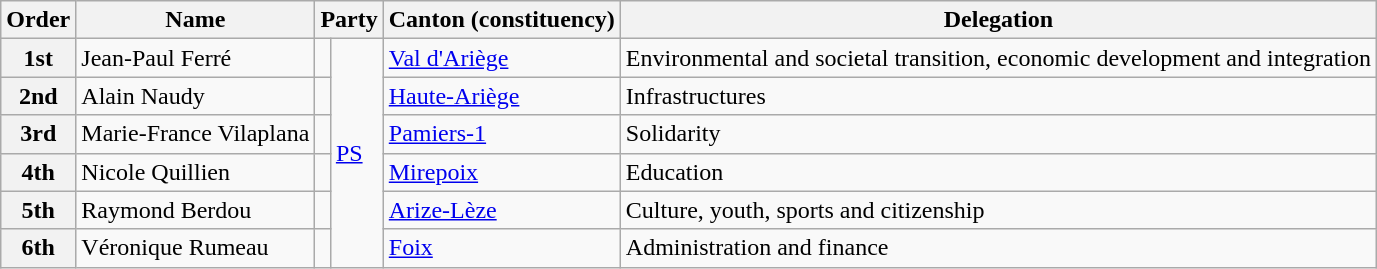<table class="wikitable sortable">
<tr>
<th>Order</th>
<th>Name</th>
<th colspan="2">Party</th>
<th>Canton (constituency)</th>
<th>Delegation</th>
</tr>
<tr>
<th>1st</th>
<td>Jean-Paul Ferré</td>
<td></td>
<td rowspan="6"><a href='#'>PS</a></td>
<td><a href='#'>Val d'Ariège</a></td>
<td>Environmental and societal transition, economic development and integration</td>
</tr>
<tr>
<th>2nd</th>
<td>Alain Naudy</td>
<td></td>
<td><a href='#'>Haute-Ariège</a></td>
<td>Infrastructures</td>
</tr>
<tr>
<th>3rd</th>
<td>Marie-France Vilaplana</td>
<td></td>
<td><a href='#'>Pamiers-1</a></td>
<td>Solidarity</td>
</tr>
<tr>
<th>4th</th>
<td>Nicole Quillien</td>
<td></td>
<td><a href='#'>Mirepoix</a></td>
<td>Education</td>
</tr>
<tr>
<th><abbr>5th</abbr></th>
<td>Raymond Berdou</td>
<td></td>
<td><a href='#'>Arize-Lèze</a></td>
<td>Culture, youth, sports and citizenship</td>
</tr>
<tr>
<th><abbr>6th</abbr></th>
<td>Véronique Rumeau</td>
<td></td>
<td><a href='#'>Foix</a></td>
<td>Administration and finance</td>
</tr>
</table>
